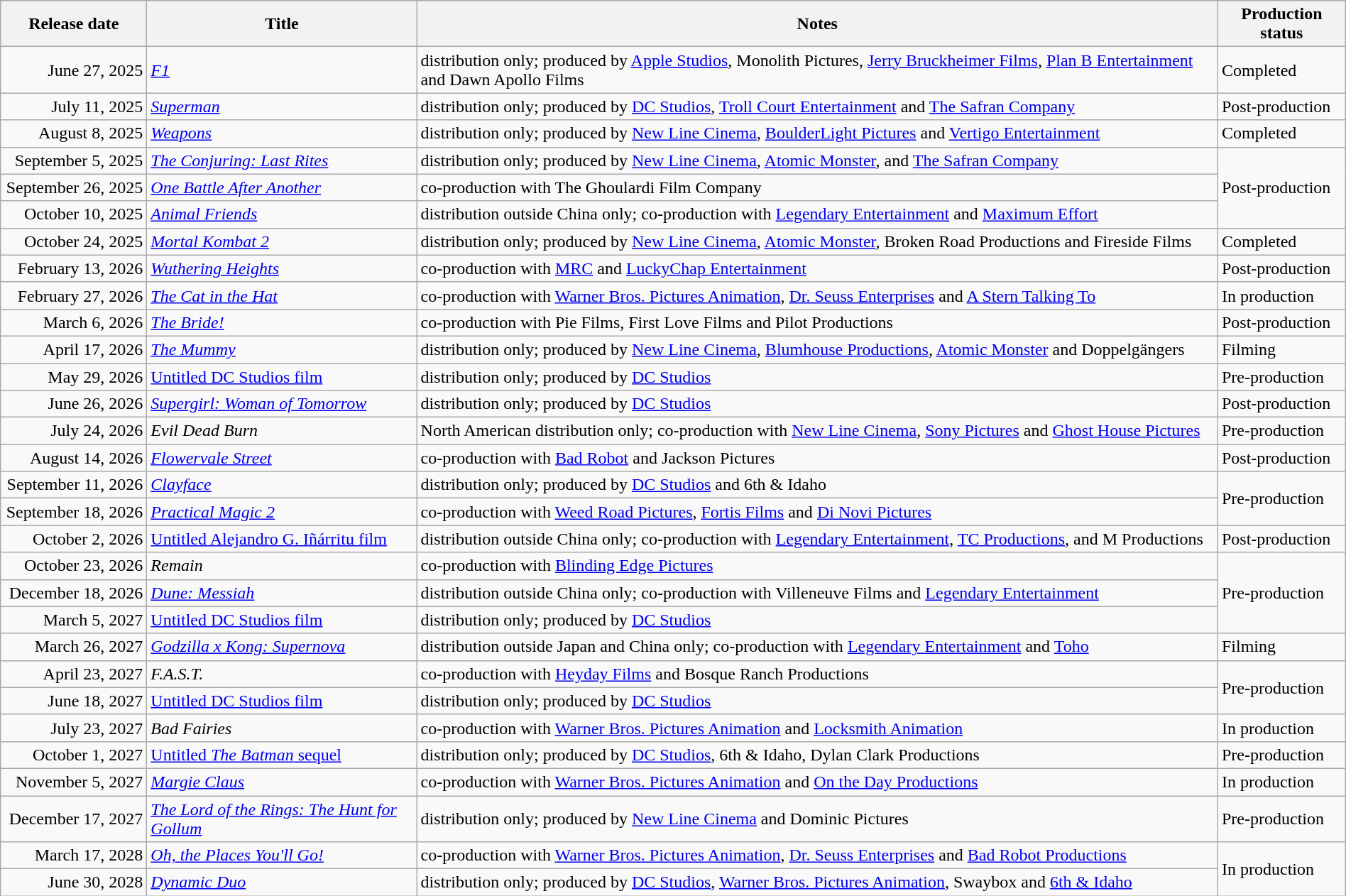<table class="wikitable sortable" style="width:100%;">
<tr>
<th scope="col" style="width:130px;">Release date</th>
<th>Title</th>
<th>Notes</th>
<th>Production status</th>
</tr>
<tr>
<td style="text-align:right;">June 27, 2025</td>
<td><em><a href='#'>F1</a></em></td>
<td>distribution only; produced by <a href='#'>Apple Studios</a>, Monolith Pictures, <a href='#'>Jerry Bruckheimer Films</a>, <a href='#'>Plan B Entertainment</a> and Dawn Apollo Films</td>
<td>Completed</td>
</tr>
<tr>
<td style="text-align:right;">July 11, 2025</td>
<td><em><a href='#'>Superman</a></em></td>
<td>distribution only; produced by <a href='#'>DC Studios</a>, <a href='#'>Troll Court Entertainment</a> and <a href='#'>The Safran Company</a></td>
<td>Post-production</td>
</tr>
<tr>
<td style="text-align:right;">August 8, 2025</td>
<td><em><a href='#'>Weapons</a></em></td>
<td>distribution only; produced by <a href='#'>New Line Cinema</a>, <a href='#'>BoulderLight Pictures</a> and <a href='#'>Vertigo Entertainment</a></td>
<td>Completed</td>
</tr>
<tr>
<td style="text-align:right;">September 5, 2025</td>
<td><em><a href='#'>The Conjuring: Last Rites</a></em></td>
<td>distribution only; produced by <a href='#'>New Line Cinema</a>, <a href='#'>Atomic Monster</a>, and <a href='#'>The Safran Company</a></td>
<td rowspan="3">Post-production</td>
</tr>
<tr>
<td style="text-align:right;">September 26, 2025</td>
<td><em><a href='#'>One Battle After Another</a></em></td>
<td>co-production with The Ghoulardi Film Company</td>
</tr>
<tr>
<td style="text-align:right;">October 10, 2025</td>
<td><em><a href='#'>Animal Friends</a></em></td>
<td>distribution outside China only; co-production with <a href='#'>Legendary Entertainment</a> and <a href='#'>Maximum Effort</a></td>
</tr>
<tr>
<td style="text-align:right;">October 24, 2025</td>
<td><em><a href='#'>Mortal Kombat 2</a></em></td>
<td>distribution only; produced by <a href='#'>New Line Cinema</a>, <a href='#'>Atomic Monster</a>, Broken Road Productions and Fireside Films</td>
<td>Completed</td>
</tr>
<tr>
<td style="text-align:right;">February 13, 2026</td>
<td><em><a href='#'>Wuthering Heights</a></em></td>
<td>co-production with <a href='#'>MRC</a> and <a href='#'>LuckyChap Entertainment</a></td>
<td>Post-production</td>
</tr>
<tr>
<td style="text-align:right;">February 27, 2026</td>
<td><em><a href='#'>The Cat in the Hat</a></em></td>
<td>co-production with <a href='#'>Warner Bros. Pictures Animation</a>, <a href='#'>Dr. Seuss Enterprises</a> and <a href='#'>A Stern Talking To</a></td>
<td>In production</td>
</tr>
<tr>
<td style="text-align:right;">March 6, 2026</td>
<td><em><a href='#'>The Bride!</a></em></td>
<td>co-production with Pie Films, First Love Films and Pilot Productions</td>
<td>Post-production</td>
</tr>
<tr>
<td style="text-align:right;">April 17, 2026</td>
<td><em><a href='#'>The Mummy</a></em></td>
<td>distribution only; produced by <a href='#'>New Line Cinema</a>, <a href='#'>Blumhouse Productions</a>, <a href='#'>Atomic Monster</a> and Doppelgängers</td>
<td>Filming</td>
</tr>
<tr>
<td style="text-align:right;">May 29, 2026</td>
<td><a href='#'>Untitled DC Studios film</a></td>
<td>distribution only; produced by <a href='#'>DC Studios</a></td>
<td>Pre-production</td>
</tr>
<tr>
<td style="text-align:right;">June 26, 2026</td>
<td><em><a href='#'>Supergirl: Woman of Tomorrow</a></em></td>
<td>distribution only; produced by <a href='#'>DC Studios</a></td>
<td>Post-production</td>
</tr>
<tr>
<td style="text-align:right;">July 24, 2026</td>
<td><em>Evil Dead Burn</em></td>
<td>North American distribution only; co-production with <a href='#'>New Line Cinema</a>, <a href='#'>Sony Pictures</a> and <a href='#'>Ghost House Pictures</a></td>
<td>Pre-production</td>
</tr>
<tr>
<td style="text-align:right;">August 14, 2026</td>
<td><em><a href='#'>Flowervale Street</a></em></td>
<td>co-production with <a href='#'>Bad Robot</a> and Jackson Pictures</td>
<td>Post-production</td>
</tr>
<tr>
<td style="text-align:right;">September 11, 2026</td>
<td><em><a href='#'>Clayface</a></em></td>
<td>distribution only; produced by  <a href='#'>DC Studios</a> and 6th & Idaho</td>
<td rowspan=2>Pre-production</td>
</tr>
<tr>
<td style="text-align:right;">September 18, 2026</td>
<td><em><a href='#'>Practical Magic 2</a></em></td>
<td>co-production with <a href='#'>Weed Road Pictures</a>, <a href='#'>Fortis Films</a> and <a href='#'>Di Novi Pictures</a></td>
</tr>
<tr>
<td style="text-align:right;">October 2, 2026</td>
<td><a href='#'>Untitled Alejandro G. Iñárritu film</a></td>
<td>distribution outside China only; co-production with <a href='#'>Legendary Entertainment</a>, <a href='#'>TC Productions</a>, and M Productions</td>
<td>Post-production</td>
</tr>
<tr>
<td style="text-align:right;">October 23, 2026</td>
<td><em>Remain</em></td>
<td>co-production with <a href='#'>Blinding Edge Pictures</a></td>
<td rowspan="3">Pre-production</td>
</tr>
<tr>
<td style="text-align:right;">December 18, 2026</td>
<td><em><a href='#'>Dune: Messiah</a></em></td>
<td>distribution outside China only; co-production with Villeneuve Films and <a href='#'>Legendary Entertainment</a></td>
</tr>
<tr>
<td style="text-align:right;">March 5, 2027</td>
<td><a href='#'>Untitled DC Studios film</a></td>
<td>distribution only; produced by <a href='#'>DC Studios</a></td>
</tr>
<tr>
<td style="text-align:right;">March 26, 2027</td>
<td><em><a href='#'>Godzilla x Kong: Supernova</a></em></td>
<td>distribution outside Japan and China only; co-production with <a href='#'>Legendary Entertainment</a> and <a href='#'>Toho</a></td>
<td>Filming</td>
</tr>
<tr>
<td style="text-align:right;">April 23, 2027</td>
<td><em>F.A.S.T.</em></td>
<td>co-production with <a href='#'>Heyday Films</a> and Bosque Ranch Productions</td>
<td rowspan="2">Pre-production</td>
</tr>
<tr>
<td style="text-align:right;">June 18, 2027</td>
<td><a href='#'>Untitled DC Studios film</a></td>
<td>distribution only; produced by <a href='#'>DC Studios</a></td>
</tr>
<tr>
<td style="text-align:right;">July 23, 2027</td>
<td><em>Bad Fairies</em></td>
<td>co-production with <a href='#'>Warner Bros. Pictures Animation</a> and <a href='#'>Locksmith Animation</a></td>
<td>In production</td>
</tr>
<tr>
<td style="text-align:right;">October 1, 2027</td>
<td><a href='#'>Untitled <em>The Batman</em> sequel</a></td>
<td>distribution only; produced by <a href='#'>DC Studios</a>, 6th & Idaho, Dylan Clark Productions</td>
<td>Pre-production</td>
</tr>
<tr>
<td style="text-align:right;">November 5, 2027</td>
<td><em><a href='#'>Margie Claus</a></em></td>
<td>co-production with <a href='#'>Warner Bros. Pictures Animation</a> and <a href='#'>On the Day Productions</a></td>
<td>In production</td>
</tr>
<tr>
<td style="text-align:right;">December 17, 2027</td>
<td><em><a href='#'>The Lord of the Rings: The Hunt for Gollum</a></em></td>
<td>distribution only; produced by <a href='#'>New Line Cinema</a> and Dominic Pictures</td>
<td>Pre-production</td>
</tr>
<tr>
<td style="text-align:right;">March 17, 2028</td>
<td><em><a href='#'>Oh, the Places You'll Go!</a></em></td>
<td>co-production with <a href='#'>Warner Bros. Pictures Animation</a>, <a href='#'>Dr. Seuss Enterprises</a> and <a href='#'>Bad Robot Productions</a></td>
<td rowspan="2">In production</td>
</tr>
<tr>
<td style="text-align:right;">June 30, 2028</td>
<td><em><a href='#'>Dynamic Duo</a></em></td>
<td>distribution only; produced by <a href='#'>DC Studios</a>, <a href='#'>Warner Bros. Pictures Animation</a>, Swaybox and <a href='#'>6th & Idaho</a></td>
</tr>
</table>
